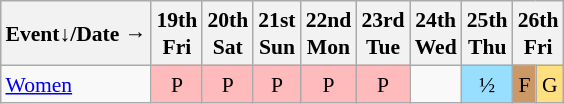<table class="wikitable" style="margin:0.5em auto; font-size:90%; line-height:1.25em; text-align:center;">
<tr>
<th>Event↓/Date →</th>
<th>19th<br>Fri</th>
<th>20th<br>Sat</th>
<th>21st<br>Sun</th>
<th>22nd<br>Mon</th>
<th>23rd<br>Tue</th>
<th>24th<br>Wed</th>
<th>25th<br>Thu</th>
<th colspan=2>26th<br>Fri</th>
</tr>
<tr>
<td style="text-align:left;"><a href='#'>Women</a></td>
<td bgcolor="#FFBBBB">P</td>
<td bgcolor="#FFBBBB">P</td>
<td bgcolor="#FFBBBB">P</td>
<td bgcolor="#FFBBBB">P</td>
<td bgcolor="#FFBBBB">P</td>
<td></td>
<td bgcolor="#97DEFF">½</td>
<td bgcolor="#CC9966">F</td>
<td bgcolor="#FFDF80">G</td>
</tr>
</table>
